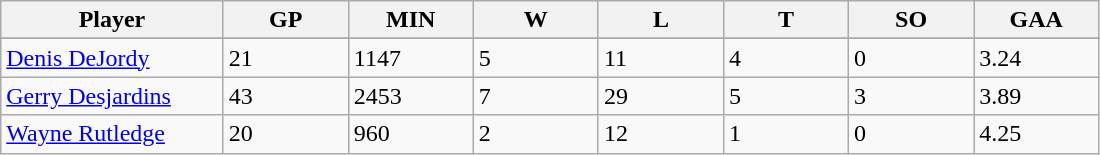<table class="wikitable sortable">
<tr>
<th bgcolor="#DDDDFF" width="16%">Player</th>
<th bgcolor="#DDDDFF" width="9%">GP</th>
<th bgcolor="#DDDDFF" width="9%">MIN</th>
<th bgcolor="#DDDDFF" width="9%">W</th>
<th bgcolor="#DDDDFF" width="9%">L</th>
<th bgcolor="#DDDDFF" width="9%">T</th>
<th bgcolor="#DDDDFF" width="9%">SO</th>
<th bgcolor="#DDDDFF" width="9%">GAA</th>
</tr>
<tr align="center">
</tr>
<tr>
<td><a href='#'>Denis DeJordy</a></td>
<td>21</td>
<td>1147</td>
<td>5</td>
<td>11</td>
<td>4</td>
<td>0</td>
<td>3.24</td>
</tr>
<tr>
<td><a href='#'>Gerry Desjardins</a></td>
<td>43</td>
<td>2453</td>
<td>7</td>
<td>29</td>
<td>5</td>
<td>3</td>
<td>3.89</td>
</tr>
<tr>
<td><a href='#'>Wayne Rutledge</a></td>
<td>20</td>
<td>960</td>
<td>2</td>
<td>12</td>
<td>1</td>
<td>0</td>
<td>4.25</td>
</tr>
</table>
